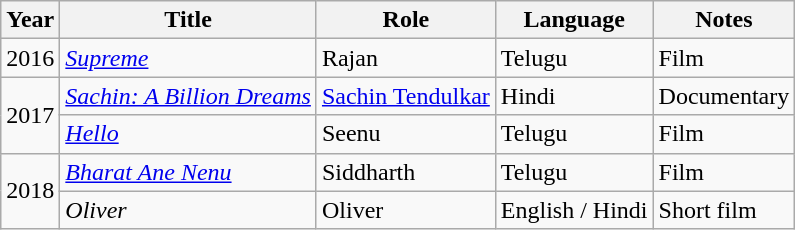<table class="wikitable sortable">
<tr>
<th>Year</th>
<th>Title</th>
<th>Role</th>
<th>Language</th>
<th>Notes</th>
</tr>
<tr>
<td>2016</td>
<td><em><a href='#'>Supreme</a></em></td>
<td>Rajan</td>
<td>Telugu</td>
<td>Film</td>
</tr>
<tr>
<td rowspan="2">2017</td>
<td><em><a href='#'>Sachin: A Billion Dreams</a></em></td>
<td><a href='#'>Sachin Tendulkar</a></td>
<td>Hindi</td>
<td>Documentary</td>
</tr>
<tr>
<td><em><a href='#'>Hello</a></em></td>
<td>Seenu</td>
<td>Telugu</td>
<td>Film</td>
</tr>
<tr>
<td rowspan="2">2018</td>
<td><em><a href='#'>Bharat Ane Nenu</a></em></td>
<td>Siddharth</td>
<td>Telugu</td>
<td>Film</td>
</tr>
<tr>
<td><em>Oliver</em></td>
<td>Oliver</td>
<td>English / Hindi</td>
<td>Short film</td>
</tr>
</table>
